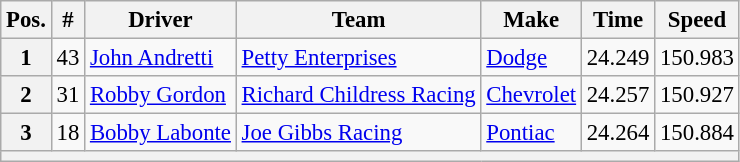<table class="wikitable" style="font-size:95%">
<tr>
<th>Pos.</th>
<th>#</th>
<th>Driver</th>
<th>Team</th>
<th>Make</th>
<th>Time</th>
<th>Speed</th>
</tr>
<tr>
<th>1</th>
<td>43</td>
<td><a href='#'>John Andretti</a></td>
<td><a href='#'>Petty Enterprises</a></td>
<td><a href='#'>Dodge</a></td>
<td>24.249</td>
<td>150.983</td>
</tr>
<tr>
<th>2</th>
<td>31</td>
<td><a href='#'>Robby Gordon</a></td>
<td><a href='#'>Richard Childress Racing</a></td>
<td><a href='#'>Chevrolet</a></td>
<td>24.257</td>
<td>150.927</td>
</tr>
<tr>
<th>3</th>
<td>18</td>
<td><a href='#'>Bobby Labonte</a></td>
<td><a href='#'>Joe Gibbs Racing</a></td>
<td><a href='#'>Pontiac</a></td>
<td>24.264</td>
<td>150.884</td>
</tr>
<tr>
<th colspan="7"></th>
</tr>
</table>
